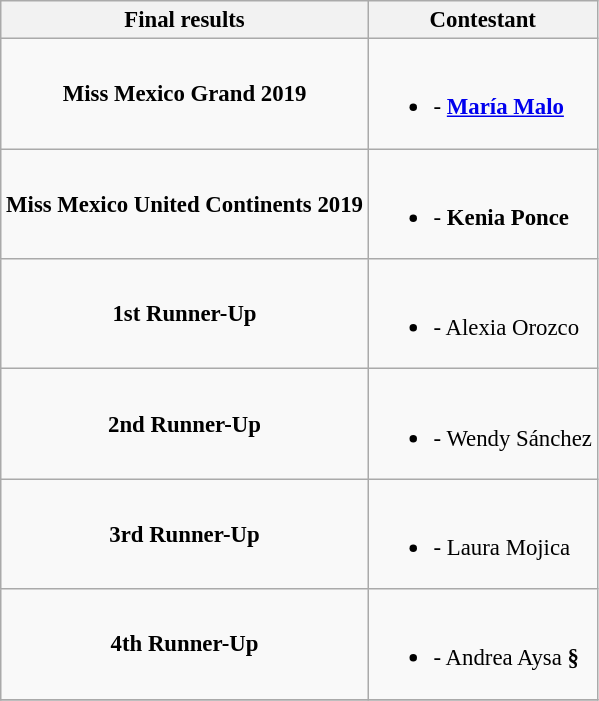<table class="wikitable sortable" style="font-size: 95%;">
<tr>
<th>Final results</th>
<th>Contestant</th>
</tr>
<tr>
<td style="text-align:center;"><strong>Miss Mexico Grand 2019</strong></td>
<td><br><ul><li><strong></strong> - <strong><a href='#'>María Malo</a></strong></li></ul></td>
</tr>
<tr>
<td style="text-align:center;"><strong>Miss Mexico United Continents 2019</strong></td>
<td><br><ul><li><strong></strong> - <strong>Kenia Ponce</strong></li></ul></td>
</tr>
<tr>
<td style="text-align:center;"><strong>1st Runner-Up</strong></td>
<td><br><ul><li><strong></strong> - Alexia Orozco</li></ul></td>
</tr>
<tr>
<td style="text-align:center;"><strong>2nd Runner-Up</strong></td>
<td><br><ul><li><strong></strong> - Wendy Sánchez</li></ul></td>
</tr>
<tr>
<td style="text-align:center;"><strong>3rd Runner-Up</strong></td>
<td><br><ul><li><strong></strong> - Laura Mojica</li></ul></td>
</tr>
<tr>
<td style="text-align:center;"><strong>4th Runner-Up</strong></td>
<td><br><ul><li><strong></strong> - Andrea Aysa <strong>§</strong></li></ul></td>
</tr>
<tr>
</tr>
</table>
